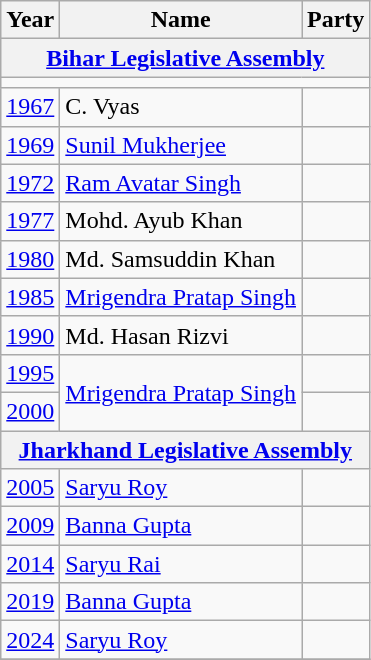<table class ="wikitable sortable">
<tr>
<th>Year</th>
<th>Name</th>
<th colspan=2>Party</th>
</tr>
<tr>
<th colspan=4><a href='#'>Bihar Legislative Assembly</a></th>
</tr>
<tr>
<td colspan="4"></td>
</tr>
<tr>
<td><a href='#'>1967</a></td>
<td>C. Vyas</td>
<td></td>
</tr>
<tr>
<td><a href='#'>1969</a></td>
<td><a href='#'>Sunil Mukherjee</a></td>
<td></td>
</tr>
<tr>
<td><a href='#'>1972</a></td>
<td><a href='#'>Ram Avatar Singh</a></td>
</tr>
<tr>
<td><a href='#'>1977</a></td>
<td>Mohd. Ayub Khan</td>
<td></td>
</tr>
<tr>
<td><a href='#'>1980</a></td>
<td>Md. Samsuddin Khan</td>
<td></td>
</tr>
<tr>
<td><a href='#'>1985</a></td>
<td><a href='#'>Mrigendra Pratap Singh</a></td>
<td></td>
</tr>
<tr>
<td><a href='#'>1990</a></td>
<td>Md. Hasan Rizvi</td>
<td></td>
</tr>
<tr>
<td><a href='#'>1995</a></td>
<td rowspan="2"><a href='#'>Mrigendra Pratap Singh</a></td>
<td></td>
</tr>
<tr>
<td><a href='#'>2000</a></td>
</tr>
<tr>
<th colspan=4><a href='#'>Jharkhand Legislative Assembly</a></th>
</tr>
<tr>
<td><a href='#'>2005</a></td>
<td><a href='#'>Saryu Roy</a></td>
<td></td>
</tr>
<tr>
<td><a href='#'>2009</a></td>
<td><a href='#'>Banna Gupta</a></td>
<td></td>
</tr>
<tr>
<td><a href='#'>2014</a></td>
<td><a href='#'>Saryu Rai</a></td>
<td></td>
</tr>
<tr>
<td><a href='#'>2019</a></td>
<td><a href='#'>Banna Gupta</a></td>
<td></td>
</tr>
<tr>
<td><a href='#'>2024</a></td>
<td><a href='#'>Saryu Roy</a></td>
<td></td>
</tr>
<tr>
</tr>
</table>
